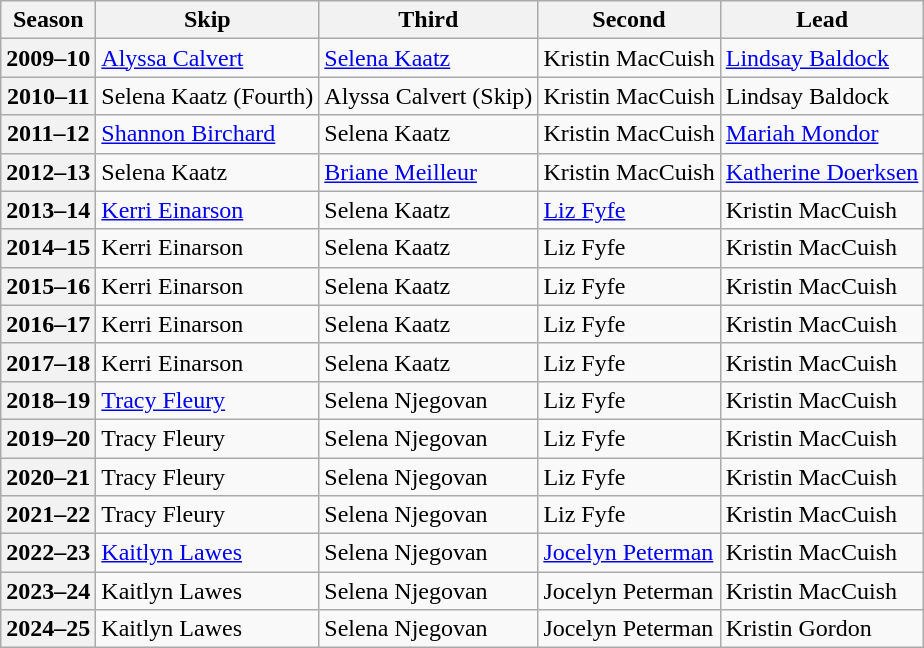<table class="wikitable">
<tr>
<th scope="col">Season</th>
<th scope="col">Skip</th>
<th scope="col">Third</th>
<th scope="col">Second</th>
<th scope="col">Lead</th>
</tr>
<tr>
<th scope="row">2009–10</th>
<td><a href='#'>Alyssa Calvert</a></td>
<td><a href='#'>Selena Kaatz</a></td>
<td>Kristin MacCuish</td>
<td><a href='#'>Lindsay Baldock</a></td>
</tr>
<tr>
<th scope="row">2010–11</th>
<td>Selena Kaatz (Fourth)</td>
<td>Alyssa Calvert (Skip)</td>
<td>Kristin MacCuish</td>
<td>Lindsay Baldock</td>
</tr>
<tr>
<th scope="row">2011–12</th>
<td><a href='#'>Shannon Birchard</a></td>
<td>Selena Kaatz</td>
<td>Kristin MacCuish</td>
<td><a href='#'>Mariah Mondor</a></td>
</tr>
<tr>
<th scope="row">2012–13</th>
<td>Selena Kaatz</td>
<td><a href='#'>Briane Meilleur</a></td>
<td>Kristin MacCuish</td>
<td><a href='#'>Katherine Doerksen</a></td>
</tr>
<tr>
<th scope="row">2013–14</th>
<td><a href='#'>Kerri Einarson</a></td>
<td>Selena Kaatz</td>
<td><a href='#'>Liz Fyfe</a></td>
<td>Kristin MacCuish</td>
</tr>
<tr>
<th scope="row">2014–15</th>
<td>Kerri Einarson</td>
<td>Selena Kaatz</td>
<td>Liz Fyfe</td>
<td>Kristin MacCuish</td>
</tr>
<tr>
<th scope="row">2015–16</th>
<td>Kerri Einarson</td>
<td>Selena Kaatz</td>
<td>Liz Fyfe</td>
<td>Kristin MacCuish</td>
</tr>
<tr>
<th scope="row">2016–17</th>
<td>Kerri Einarson</td>
<td>Selena Kaatz</td>
<td>Liz Fyfe</td>
<td>Kristin MacCuish</td>
</tr>
<tr>
<th scope="row">2017–18</th>
<td>Kerri Einarson</td>
<td>Selena Kaatz</td>
<td>Liz Fyfe</td>
<td>Kristin MacCuish</td>
</tr>
<tr>
<th scope="row">2018–19</th>
<td><a href='#'>Tracy Fleury</a></td>
<td>Selena Njegovan</td>
<td>Liz Fyfe</td>
<td>Kristin MacCuish</td>
</tr>
<tr>
<th scope="row">2019–20</th>
<td>Tracy Fleury</td>
<td>Selena Njegovan</td>
<td>Liz Fyfe</td>
<td>Kristin MacCuish</td>
</tr>
<tr>
<th scope="row">2020–21</th>
<td>Tracy Fleury</td>
<td>Selena Njegovan</td>
<td>Liz Fyfe</td>
<td>Kristin MacCuish</td>
</tr>
<tr>
<th scope="row">2021–22</th>
<td>Tracy Fleury</td>
<td>Selena Njegovan</td>
<td>Liz Fyfe</td>
<td>Kristin MacCuish</td>
</tr>
<tr>
<th scope="row">2022–23</th>
<td><a href='#'>Kaitlyn Lawes</a></td>
<td>Selena Njegovan</td>
<td><a href='#'>Jocelyn Peterman</a></td>
<td>Kristin MacCuish</td>
</tr>
<tr>
<th scope="row">2023–24</th>
<td>Kaitlyn Lawes</td>
<td>Selena Njegovan</td>
<td>Jocelyn Peterman</td>
<td>Kristin MacCuish</td>
</tr>
<tr>
<th scope="row">2024–25</th>
<td>Kaitlyn Lawes</td>
<td>Selena Njegovan</td>
<td>Jocelyn Peterman</td>
<td>Kristin Gordon</td>
</tr>
</table>
